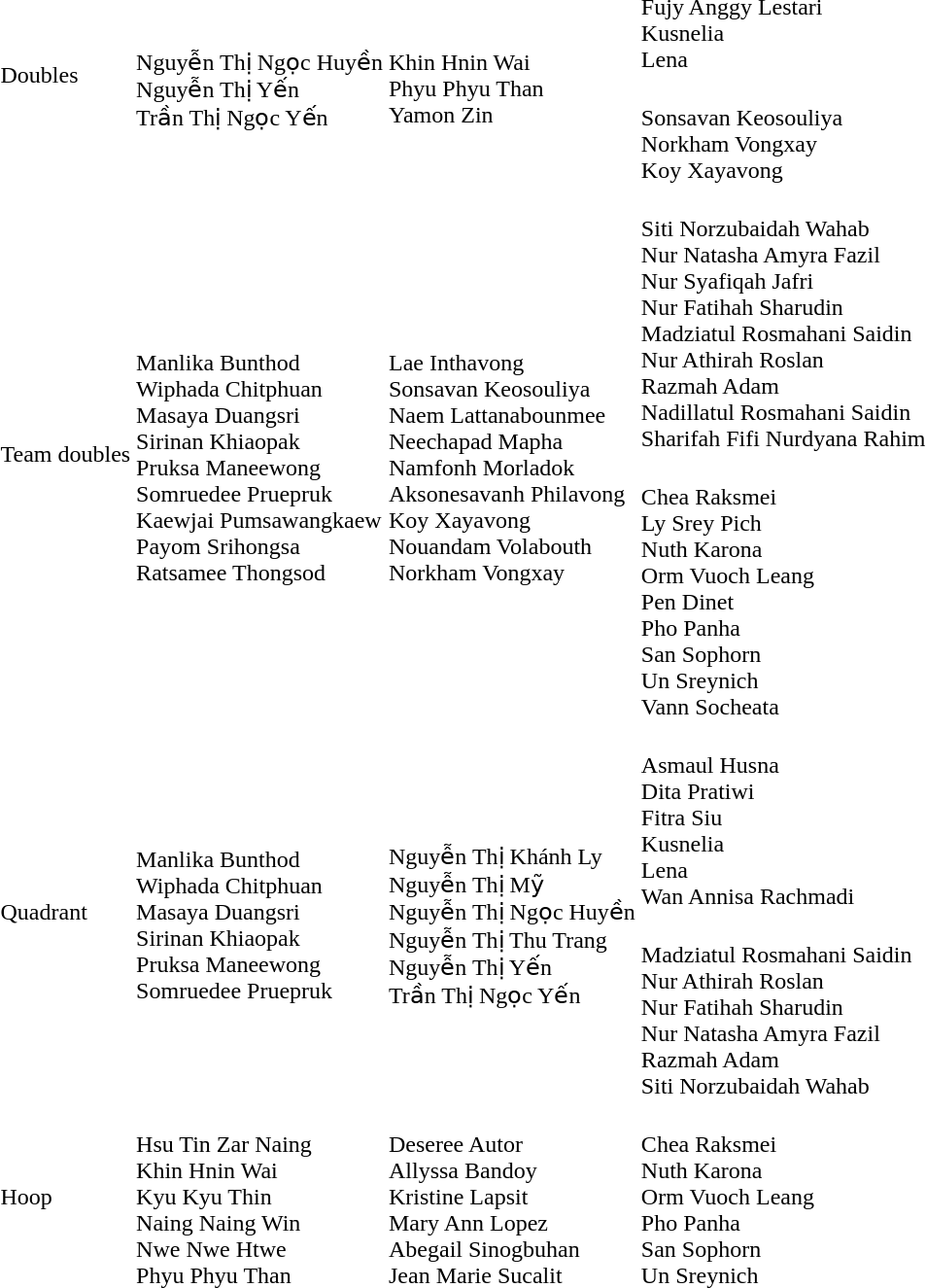<table>
<tr>
<td rowspan=2>Doubles</td>
<td rowspan=2><br>Nguyễn Thị Ngọc Huyền<br>Nguyễn Thị Yến<br>Trần Thị Ngọc Yến</td>
<td rowspan=2><br>Khin Hnin Wai<br>Phyu Phyu Than<br>Yamon Zin</td>
<td><br>Fujy Anggy Lestari<br>Kusnelia<br>Lena</td>
</tr>
<tr>
<td><br>Sonsavan Keosouliya<br>Norkham Vongxay<br>Koy Xayavong</td>
</tr>
<tr>
<td rowspan=2>Team doubles</td>
<td rowspan=2 nowrap><br>Manlika Bunthod<br>Wiphada Chitphuan<br>Masaya Duangsri<br>Sirinan Khiaopak<br>Pruksa Maneewong<br>Somruedee Pruepruk<br>Kaewjai Pumsawangkaew<br>Payom Srihongsa<br>Ratsamee Thongsod</td>
<td rowspan=2 nowrap><br>Lae Inthavong<br>Sonsavan Keosouliya<br>Naem Lattanabounmee<br>Neechapad Mapha<br>Namfonh Morladok<br>Aksonesavanh Philavong<br>Koy Xayavong<br>Nouandam Volabouth<br>Norkham Vongxay</td>
<td nowrap><br>Siti Norzubaidah Wahab<br>Nur Natasha Amyra Fazil<br>Nur Syafiqah Jafri<br>Nur Fatihah Sharudin<br>Madziatul Rosmahani Saidin<br>Nur Athirah Roslan<br>Razmah Adam<br>Nadillatul Rosmahani Saidin<br>Sharifah Fifi Nurdyana Rahim</td>
</tr>
<tr>
<td><br>Chea Raksmei<br>Ly Srey Pich<br>Nuth Karona<br>Orm Vuoch Leang<br>Pen Dinet<br>Pho Panha<br>San Sophorn<br>Un Sreynich<br>Vann Socheata</td>
</tr>
<tr>
<td rowspan=2>Quadrant</td>
<td rowspan=2><br>Manlika Bunthod<br>Wiphada Chitphuan<br>Masaya Duangsri<br>Sirinan Khiaopak<br>Pruksa Maneewong<br>Somruedee Pruepruk</td>
<td rowspan=2><br>Nguyễn Thị Khánh Ly<br>Nguyễn Thị Mỹ<br>Nguyễn Thị Ngọc Huyền<br>Nguyễn Thị Thu Trang<br>Nguyễn Thị Yến<br>Trần Thị Ngọc Yến</td>
<td><br>Asmaul Husna<br>Dita Pratiwi<br>Fitra Siu<br>Kusnelia<br>Lena<br>Wan Annisa Rachmadi</td>
</tr>
<tr>
<td><br>Madziatul Rosmahani Saidin<br>Nur Athirah Roslan<br>Nur Fatihah Sharudin<br>Nur Natasha Amyra Fazil<br>Razmah Adam<br>Siti Norzubaidah Wahab</td>
</tr>
<tr>
<td>Hoop</td>
<td><br>Hsu Tin Zar Naing<br>Khin Hnin Wai<br>Kyu Kyu Thin<br>Naing Naing Win<br>Nwe Nwe Htwe<br>Phyu Phyu Than</td>
<td><br>Deseree Autor<br>Allyssa Bandoy<br>Kristine Lapsit<br>Mary Ann Lopez<br>Abegail Sinogbuhan<br>Jean Marie Sucalit</td>
<td><br>Chea Raksmei<br>Nuth Karona<br>Orm Vuoch Leang<br>Pho Panha<br>San Sophorn<br>Un Sreynich</td>
</tr>
</table>
